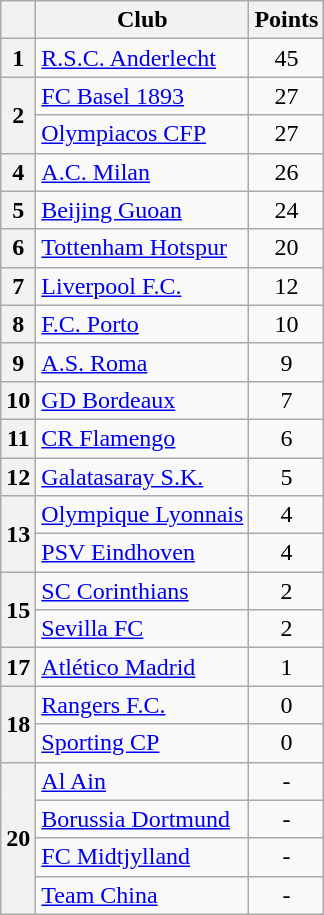<table class="wikitable" style="float:left; margin-right:1em;">
<tr>
<th></th>
<th>Club</th>
<th>Points</th>
</tr>
<tr>
<th>1</th>
<td> <a href='#'>R.S.C. Anderlecht</a></td>
<td align=center>45</td>
</tr>
<tr>
<th rowspan=2>2</th>
<td> <a href='#'>FC Basel 1893</a></td>
<td align=center>27</td>
</tr>
<tr>
<td> <a href='#'>Olympiacos CFP</a></td>
<td align=center>27</td>
</tr>
<tr>
<th>4</th>
<td> <a href='#'>A.C. Milan</a></td>
<td align=center>26</td>
</tr>
<tr>
<th>5</th>
<td> <a href='#'>Beijing Guoan</a></td>
<td align=center>24</td>
</tr>
<tr>
<th>6</th>
<td> <a href='#'>Tottenham Hotspur</a></td>
<td align=center>20</td>
</tr>
<tr>
<th>7</th>
<td> <a href='#'>Liverpool F.C.</a></td>
<td align=center>12</td>
</tr>
<tr>
<th>8</th>
<td> <a href='#'>F.C. Porto</a></td>
<td align=center>10</td>
</tr>
<tr>
<th>9</th>
<td> <a href='#'>A.S. Roma</a></td>
<td align=center>9</td>
</tr>
<tr>
<th>10</th>
<td> <a href='#'>GD Bordeaux</a></td>
<td align=center>7</td>
</tr>
<tr>
<th>11</th>
<td> <a href='#'>CR Flamengo</a></td>
<td align=center>6</td>
</tr>
<tr>
<th>12</th>
<td> <a href='#'>Galatasaray S.K.</a></td>
<td align=center>5</td>
</tr>
<tr>
<th rowspan=2>13</th>
<td> <a href='#'>Olympique Lyonnais</a></td>
<td align=center>4</td>
</tr>
<tr>
<td> <a href='#'>PSV Eindhoven</a></td>
<td align=center>4</td>
</tr>
<tr>
<th rowspan=2>15</th>
<td> <a href='#'>SC Corinthians</a></td>
<td align=center>2</td>
</tr>
<tr>
<td> <a href='#'>Sevilla FC</a></td>
<td align=center>2</td>
</tr>
<tr>
<th>17</th>
<td> <a href='#'>Atlético Madrid</a></td>
<td align=center>1</td>
</tr>
<tr>
<th rowspan=2>18</th>
<td> <a href='#'>Rangers F.C.</a></td>
<td align=center>0</td>
</tr>
<tr>
<td> <a href='#'>Sporting CP</a></td>
<td align=center>0</td>
</tr>
<tr>
<th rowspan=4>20</th>
<td> <a href='#'>Al Ain</a></td>
<td align=center>-</td>
</tr>
<tr>
<td> <a href='#'>Borussia Dortmund</a></td>
<td align=center>-</td>
</tr>
<tr>
<td> <a href='#'>FC Midtjylland</a></td>
<td align=center>-</td>
</tr>
<tr>
<td> <a href='#'>Team China</a></td>
<td align=center>-</td>
</tr>
</table>
